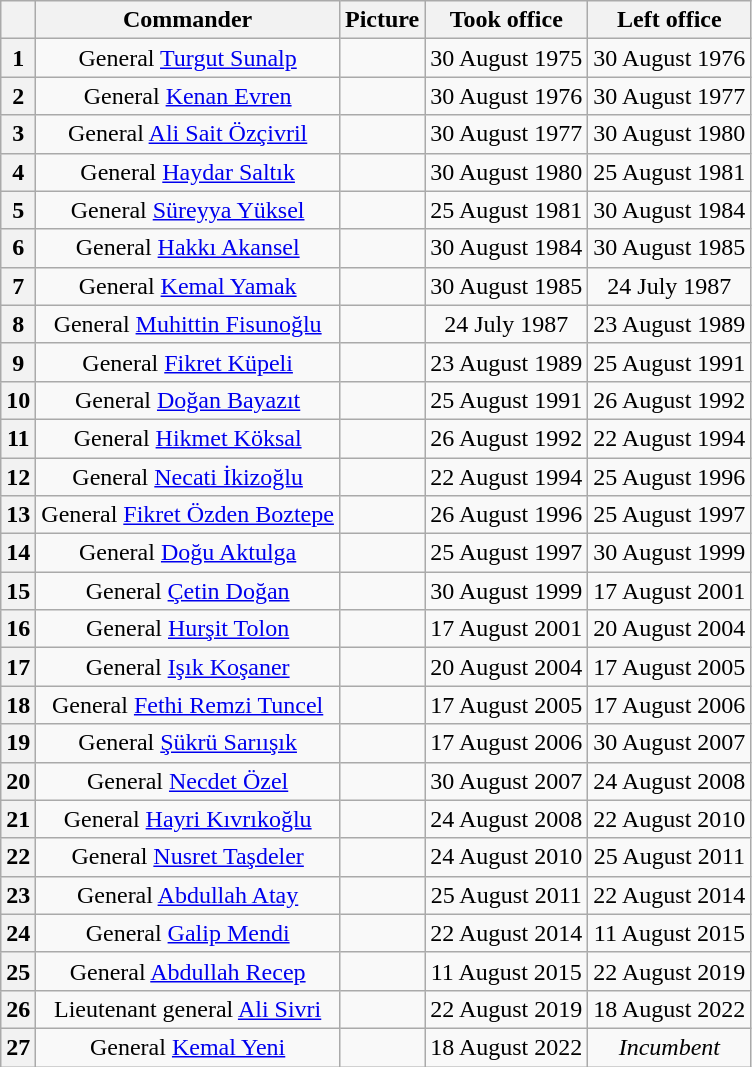<table class="wikitable" style="text-align:center">
<tr>
<th></th>
<th>Commander</th>
<th>Picture</th>
<th>Took office</th>
<th>Left office</th>
</tr>
<tr>
<th>1</th>
<td>General <a href='#'>Turgut Sunalp</a></td>
<td></td>
<td>30 August 1975</td>
<td>30 August 1976</td>
</tr>
<tr>
<th>2</th>
<td>General <a href='#'>Kenan Evren</a></td>
<td></td>
<td>30 August 1976</td>
<td>30 August 1977</td>
</tr>
<tr>
<th>3</th>
<td>General <a href='#'>Ali Sait Özçivril</a></td>
<td></td>
<td>30 August 1977</td>
<td>30 August 1980</td>
</tr>
<tr>
<th>4</th>
<td>General <a href='#'>Haydar Saltık</a></td>
<td></td>
<td>30 August 1980</td>
<td>25 August 1981</td>
</tr>
<tr>
<th>5</th>
<td>General <a href='#'>Süreyya Yüksel</a></td>
<td></td>
<td>25 August 1981</td>
<td>30 August 1984</td>
</tr>
<tr>
<th>6</th>
<td>General <a href='#'>Hakkı Akansel</a></td>
<td></td>
<td>30 August 1984</td>
<td>30 August 1985</td>
</tr>
<tr>
<th>7</th>
<td>General <a href='#'>Kemal Yamak</a></td>
<td></td>
<td>30 August 1985</td>
<td>24 July 1987</td>
</tr>
<tr>
<th>8</th>
<td>General <a href='#'>Muhittin Fisunoğlu</a></td>
<td></td>
<td>24 July 1987</td>
<td>23 August 1989</td>
</tr>
<tr>
<th>9</th>
<td>General <a href='#'>Fikret Küpeli</a></td>
<td></td>
<td>23 August 1989</td>
<td>25 August 1991</td>
</tr>
<tr>
<th>10</th>
<td>General <a href='#'>Doğan Bayazıt</a></td>
<td></td>
<td>25 August 1991</td>
<td>26 August 1992</td>
</tr>
<tr>
<th>11</th>
<td>General <a href='#'>Hikmet Köksal</a></td>
<td></td>
<td>26 August 1992</td>
<td>22 August 1994</td>
</tr>
<tr>
<th>12</th>
<td>General <a href='#'>Necati İkizoğlu</a></td>
<td></td>
<td>22 August 1994</td>
<td>25 August 1996</td>
</tr>
<tr>
<th>13</th>
<td>General <a href='#'>Fikret Özden Boztepe</a></td>
<td></td>
<td>26 August 1996</td>
<td>25 August 1997</td>
</tr>
<tr>
<th>14</th>
<td>General <a href='#'>Doğu Aktulga</a></td>
<td></td>
<td>25 August 1997</td>
<td>30 August 1999</td>
</tr>
<tr>
<th>15</th>
<td>General <a href='#'>Çetin Doğan</a></td>
<td></td>
<td>30 August 1999</td>
<td>17 August 2001</td>
</tr>
<tr>
<th>16</th>
<td>General <a href='#'>Hurşit Tolon</a></td>
<td></td>
<td>17 August 2001</td>
<td>20 August 2004</td>
</tr>
<tr>
<th>17</th>
<td>General <a href='#'>Işık Koşaner</a></td>
<td></td>
<td>20 August 2004</td>
<td>17 August 2005</td>
</tr>
<tr>
<th>18</th>
<td>General <a href='#'>Fethi Remzi Tuncel</a></td>
<td></td>
<td>17 August 2005</td>
<td>17 August 2006</td>
</tr>
<tr>
<th>19</th>
<td>General <a href='#'>Şükrü Sarıışık</a></td>
<td></td>
<td>17 August 2006</td>
<td>30 August 2007</td>
</tr>
<tr>
<th>20</th>
<td>General <a href='#'>Necdet Özel</a></td>
<td></td>
<td>30 August 2007</td>
<td>24 August 2008</td>
</tr>
<tr>
<th>21</th>
<td>General <a href='#'>Hayri Kıvrıkoğlu</a></td>
<td></td>
<td>24 August 2008</td>
<td>22 August 2010</td>
</tr>
<tr>
<th>22</th>
<td>General <a href='#'>Nusret Taşdeler</a></td>
<td></td>
<td>24 August 2010</td>
<td>25 August 2011</td>
</tr>
<tr>
<th>23</th>
<td>General <a href='#'>Abdullah Atay</a></td>
<td></td>
<td>25 August 2011</td>
<td>22 August 2014</td>
</tr>
<tr>
<th>24</th>
<td>General <a href='#'>Galip Mendi</a></td>
<td></td>
<td>22 August 2014</td>
<td>11 August 2015</td>
</tr>
<tr>
<th>25</th>
<td>General <a href='#'>Abdullah Recep</a></td>
<td></td>
<td>11 August 2015</td>
<td>22 August 2019</td>
</tr>
<tr>
<th>26</th>
<td>Lieutenant general <a href='#'>Ali Sivri</a></td>
<td></td>
<td>22 August 2019</td>
<td>18 August 2022</td>
</tr>
<tr>
<th>27</th>
<td>General <a href='#'>Kemal Yeni</a></td>
<td></td>
<td>18 August 2022</td>
<td><em>Incumbent</em></td>
</tr>
</table>
